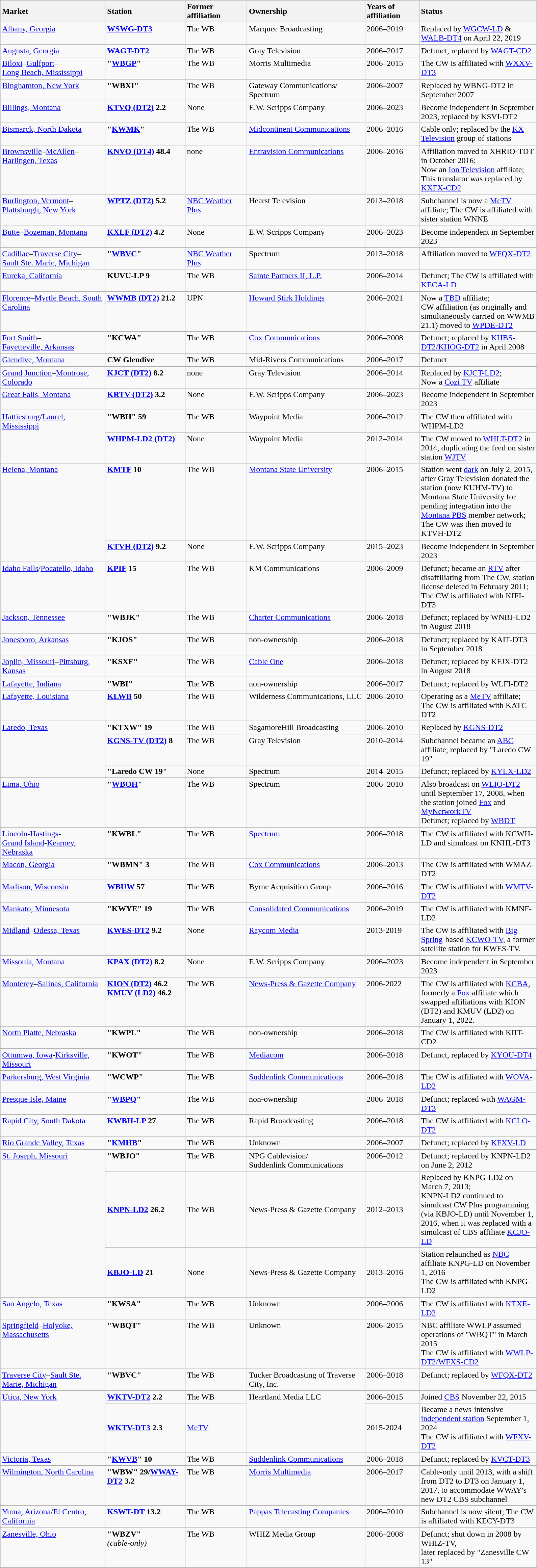<table class="wikitable">
<tr>
<th style="text-align:left; width:200px;">Market</th>
<th style="text-align:left; width:150px;">Station</th>
<th style="text-align:left; width:115px;">Former<br>affiliation<br></th>
<th style="text-align:left; width:225px;">Ownership</th>
<th style="text-align:left; width:100px;">Years of affiliation</th>
<th style="text-align:left; width:225px;">Status</th>
</tr>
<tr style="vertical-align: top; text-align: left;">
<td><a href='#'>Albany, Georgia</a></td>
<td><strong><a href='#'>WSWG-DT3</a></strong></td>
<td>The WB</td>
<td>Marquee Broadcasting</td>
<td>2006–2019</td>
<td>Replaced by <a href='#'>WGCW-LD</a> & <a href='#'>WALB-DT4</a> on April 22, 2019</td>
</tr>
<tr style="vertical-align: top; text-align: left;">
<td><a href='#'>Augusta, Georgia</a></td>
<td><strong><a href='#'>WAGT-DT2</a></strong></td>
<td>The WB</td>
<td>Gray Television</td>
<td>2006–2017</td>
<td>Defunct, replaced by <a href='#'>WAGT-CD2</a></td>
</tr>
<tr style="vertical-align: top; text-align: left;">
<td><a href='#'>Biloxi</a>–<a href='#'>Gulfport</a>–<br><a href='#'>Long Beach, Mississippi</a></td>
<td><strong>"<a href='#'>WBGP</a>"</strong><br></td>
<td>The WB</td>
<td>Morris Multimedia</td>
<td>2006–2015</td>
<td>The CW is affiliated with <a href='#'>WXXV-DT3</a></td>
</tr>
<tr style="vertical-align: top; text-align: left;">
<td><a href='#'>Binghamton, New York</a></td>
<td><strong>"WBXI"</strong></td>
<td>The WB</td>
<td>Gateway Communications/<br>Spectrum<br></td>
<td>2006–2007</td>
<td>Replaced by WBNG-DT2 in September 2007</td>
</tr>
<tr style="vertical-align: top; text-align: left;">
<td><a href='#'>Billings, Montana</a></td>
<td><strong><a href='#'>KTVQ (DT2)</a> 2.2</strong></td>
<td>None</td>
<td>E.W. Scripps Company</td>
<td>2006–2023</td>
<td>Become independent in September 2023, replaced by KSVI-DT2</td>
</tr>
<tr style="vertical-align: top; text-align: left;">
<td><a href='#'>Bismarck, North Dakota</a></td>
<td><strong>"<a href='#'>KWMK</a>"</strong><br></td>
<td>The WB</td>
<td><a href='#'>Midcontinent Communications</a></td>
<td>2006–2016</td>
<td>Cable only; replaced by the <a href='#'>KX Television</a> group of stations</td>
</tr>
<tr style="vertical-align: top; text-align: left;">
<td><a href='#'>Brownsville</a>–<a href='#'>McAllen</a>–<a href='#'>Harlingen, Texas</a></td>
<td><strong><a href='#'>KNVO (DT4)</a> 48.4</strong></td>
<td>none</td>
<td><a href='#'>Entravision Communications</a></td>
<td>2006–2016</td>
<td>Affiliation moved to XHRIO-TDT in October 2016;<br>Now an <a href='#'>Ion Television</a> affiliate;<br>This translator was replaced by <a href='#'>KXFX-CD2</a></td>
</tr>
<tr style="vertical-align: top; text-align: left;">
<td><a href='#'>Burlington, Vermont</a>–<br><a href='#'>Plattsburgh, New York</a></td>
<td><strong><a href='#'>WPTZ (DT2)</a> 5.2</strong></td>
<td><a href='#'>NBC Weather Plus</a></td>
<td>Hearst Television</td>
<td>2013–2018</td>
<td>Subchannel is now a <a href='#'>MeTV</a> affiliate; The CW is affiliated with sister station WNNE</td>
</tr>
<tr style="vertical-align: top; text-align: left;">
<td><a href='#'>Butte</a>–<a href='#'>Bozeman, Montana</a></td>
<td><strong><a href='#'>KXLF (DT2)</a> 4.2</strong></td>
<td>None</td>
<td>E.W. Scripps Company</td>
<td>2006–2023</td>
<td>Become independent in September 2023</td>
</tr>
<tr style="vertical-align: top; text-align: left;">
<td><a href='#'>Cadillac</a>–<a href='#'>Traverse City</a>–<br><a href='#'>Sault Ste. Marie, Michigan</a></td>
<td><strong>"<a href='#'>WBVC</a>"</strong><br></td>
<td><a href='#'>NBC Weather Plus</a></td>
<td>Spectrum</td>
<td>2013–2018</td>
<td>Affiliation moved to <a href='#'>WFQX-DT2</a></td>
</tr>
<tr style="vertical-align: top; text-align: left;">
<td><a href='#'>Eureka, California</a></td>
<td><strong>KUVU-LP 9</strong></td>
<td>The WB</td>
<td><a href='#'>Sainte Partners II, L.P.</a></td>
<td>2006–2014</td>
<td>Defunct; The CW is affiliated with <a href='#'>KECA-LD</a></td>
</tr>
<tr style="vertical-align: top; text-align: left;">
<td><a href='#'>Florence</a>–<a href='#'>Myrtle Beach, South Carolina</a></td>
<td><strong><a href='#'>WWMB (DT2)</a> 21.2</strong></td>
<td>UPN</td>
<td><a href='#'>Howard Stirk Holdings</a><br></td>
<td>2006–2021</td>
<td>Now a <a href='#'>TBD</a> affiliate;<br>CW affiliation (as originally and simultaneously carried on WWMB 21.1) moved to <a href='#'>WPDE-DT2</a></td>
</tr>
<tr style="vertical-align: top; text-align: left;">
<td><a href='#'>Fort Smith</a>–<br><a href='#'>Fayetteville, Arkansas</a></td>
<td><strong>"KCWA"</strong><br></td>
<td>The WB</td>
<td><a href='#'>Cox Communications</a></td>
<td>2006–2008</td>
<td>Defunct; replaced by <a href='#'>KHBS-DT2/KHOG-DT2</a> in April 2008</td>
</tr>
<tr style="vertical-align: top; text-align: left;">
<td><a href='#'>Glendive, Montana</a></td>
<td><strong>CW Glendive</strong><br></td>
<td>The WB</td>
<td>Mid-Rivers Communications</td>
<td>2006–2017</td>
<td>Defunct</td>
</tr>
<tr style="vertical-align: top; text-align: left;">
<td><a href='#'>Grand Junction</a>–<a href='#'>Montrose, Colorado</a></td>
<td><strong><a href='#'>KJCT (DT2)</a> 8.2</strong></td>
<td>none</td>
<td>Gray Television</td>
<td>2006–2014</td>
<td>Replaced by <a href='#'>KJCT-LD2</a>;<br>Now a <a href='#'>Cozi TV</a> affiliate</td>
</tr>
<tr style="vertical-align: top; text-align: left;">
<td><a href='#'>Great Falls, Montana</a></td>
<td><strong><a href='#'>KRTV (DT2)</a> 3.2</strong></td>
<td>None</td>
<td>E.W. Scripps Company</td>
<td>2006–2023</td>
<td>Become independent in September 2023</td>
</tr>
<tr style="vertical-align: top; text-align: left;">
<td rowspan="2"><a href='#'>Hattiesburg</a>/<a href='#'>Laurel, Mississippi</a></td>
<td><strong>"WBH" 59</strong><br></td>
<td>The WB</td>
<td>Waypoint Media</td>
<td>2006–2012</td>
<td>The CW then affiliated with WHPM-LD2</td>
</tr>
<tr style="vertical-align: top; text-align: left;">
<td><strong><a href='#'>WHPM-LD2 (DT2)</a></strong></td>
<td>None</td>
<td>Waypoint Media</td>
<td>2012–2014</td>
<td>The CW moved to <a href='#'>WHLT-DT2</a> in 2014, duplicating the feed on sister station <a href='#'>WJTV</a></td>
</tr>
<tr style="vertical-align: top; text-align: left;">
<td rowspan="2"><a href='#'>Helena, Montana</a></td>
<td><strong><a href='#'>KMTF</a> 10</strong></td>
<td>The WB</td>
<td><a href='#'>Montana State University</a></td>
<td>2006–2015</td>
<td>Station went <a href='#'>dark</a> on July 2, 2015, after Gray Television donated the station (now KUHM-TV) to Montana State University for pending integration into the <a href='#'>Montana PBS</a> member network;<br>The CW was then moved to KTVH-DT2</td>
</tr>
<tr style="vertical-align: top; text-align: left;">
<td><strong><a href='#'>KTVH (DT2)</a> 9.2</strong></td>
<td>None</td>
<td>E.W. Scripps Company</td>
<td>2015–2023</td>
<td>Become independent in September 2023</td>
</tr>
<tr style="vertical-align: top; text-align: left;">
<td><a href='#'>Idaho Falls</a>/<a href='#'>Pocatello, Idaho</a></td>
<td><strong><a href='#'>KPIF</a> 15</strong></td>
<td>The WB</td>
<td>KM Communications</td>
<td>2006–2009</td>
<td>Defunct; became an <a href='#'>RTV</a> after disaffiliating from The CW, station license deleted in February 2011;<br>The CW is affiliated with KIFI-DT3</td>
</tr>
<tr style="vertical-align: top; text-align: left;">
<td><a href='#'>Jackson, Tennessee</a></td>
<td><strong>"WBJK"</strong><br></td>
<td>The WB</td>
<td><a href='#'>Charter Communications</a></td>
<td>2006–2018</td>
<td>Defunct; replaced by WNBJ-LD2 in August 2018</td>
</tr>
<tr style="vertical-align: top; text-align: left;">
<td><a href='#'>Jonesboro, Arkansas</a></td>
<td><strong>"KJOS"</strong><br></td>
<td>The WB</td>
<td>non-ownership<br></td>
<td>2006–2018</td>
<td>Defunct; replaced by KAIT-DT3 in September 2018</td>
</tr>
<tr style="vertical-align: top; text-align: left;">
<td><a href='#'>Joplin, Missouri</a>–<a href='#'>Pittsburg, Kansas</a></td>
<td><strong>"KSXF"</strong><br></td>
<td>The WB</td>
<td><a href='#'>Cable One</a></td>
<td>2006–2018</td>
<td>Defunct; replaced by KFJX-DT2 in August 2018</td>
</tr>
<tr style="vertical-align: top; text-align: left;">
<td><a href='#'>Lafayette, Indiana</a></td>
<td><strong>"WBI"</strong><br></td>
<td>The WB</td>
<td>non-ownership<br></td>
<td>2006–2017</td>
<td>Defunct; replaced by WLFI-DT2</td>
</tr>
<tr style="vertical-align: top; text-align: left;">
<td><a href='#'>Lafayette, Louisiana</a></td>
<td><strong><a href='#'>KLWB</a> 50</strong></td>
<td>The WB</td>
<td>Wilderness Communications, LLC</td>
<td>2006–2010</td>
<td>Operating as a <a href='#'>MeTV</a> affiliate;<br>The CW is affiliated with KATC-DT2</td>
</tr>
<tr style="vertical-align: top; text-align: left;">
<td rowspan="3"><a href='#'>Laredo, Texas</a></td>
<td><strong>"KTXW" 19</strong></td>
<td>The WB</td>
<td>SagamoreHill Broadcasting</td>
<td>2006–2010</td>
<td>Replaced by <a href='#'>KGNS-DT2</a></td>
</tr>
<tr style="vertical-align: top; text-align: left;">
<td><strong><a href='#'>KGNS-TV (DT2)</a> 8</strong></td>
<td>The WB</td>
<td>Gray Television</td>
<td>2010–2014</td>
<td>Subchannel became an <a href='#'>ABC</a> affiliate, replaced by "Laredo CW 19"</td>
</tr>
<tr style="vertical-align: top; text-align: left;">
<td><strong>"Laredo CW 19"</strong><br></td>
<td>None</td>
<td>Spectrum</td>
<td>2014–2015</td>
<td>Defunct; replaced by <a href='#'>KYLX-LD2</a></td>
</tr>
<tr style="vertical-align: top; text-align: left;">
<td><a href='#'>Lima, Ohio</a></td>
<td><strong>"<a href='#'>WBOH</a>"</strong><br></td>
<td>The WB</td>
<td>Spectrum</td>
<td>2006–2010</td>
<td>Also broadcast on <a href='#'>WLIO-DT2</a> until September 17, 2008, when the station joined <a href='#'>Fox</a> and <a href='#'>MyNetworkTV</a><br>Defunct; replaced by <a href='#'>WBDT</a></td>
</tr>
<tr style="vertical-align: top; text-align: left;">
<td><a href='#'>Lincoln</a>-<a href='#'>Hastings</a>-<br><a href='#'>Grand Island</a>-<a href='#'>Kearney, Nebraska</a></td>
<td><strong>"KWBL"</strong><br></td>
<td>The WB</td>
<td><a href='#'>Spectrum</a></td>
<td>2006–2018</td>
<td>The CW is affiliated with KCWH-LD and simulcast on KNHL-DT3</td>
</tr>
<tr style="vertical-align: top; text-align: left;">
<td><a href='#'>Macon, Georgia</a></td>
<td><strong>"WBMN" 3</strong><br></td>
<td>The WB</td>
<td><a href='#'>Cox Communications</a></td>
<td>2006–2013</td>
<td>The CW is affiliated with WMAZ-DT2</td>
</tr>
<tr style="vertical-align: top; text-align: left;">
<td><a href='#'>Madison, Wisconsin</a></td>
<td><strong><a href='#'>WBUW</a> 57</strong></td>
<td>The WB</td>
<td>Byrne Acquisition Group</td>
<td>2006–2016</td>
<td>The CW is affiliated with <a href='#'>WMTV-DT2</a></td>
</tr>
<tr style="vertical-align: top; text-align: left;">
<td><a href='#'>Mankato, Minnesota</a></td>
<td><strong>"KWYE" 19</strong><br><br></td>
<td>The WB</td>
<td><a href='#'>Consolidated Communications</a></td>
<td>2006–2019</td>
<td>The CW is affiliated with KMNF-LD2</td>
</tr>
<tr style="vertical-align: top; text-align: left;">
<td><a href='#'>Midland</a>–<a href='#'>Odessa, Texas</a></td>
<td><strong><a href='#'>KWES-DT2</a> 9.2</strong></td>
<td>None</td>
<td><a href='#'>Raycom Media</a></td>
<td>2013-2019</td>
<td>The CW is affiliated with <a href='#'>Big Spring</a>-based <a href='#'>KCWO-TV</a>, a former satellite station for KWES-TV.</td>
</tr>
<tr style="vertical-align: top; text-align: left;">
<td><a href='#'>Missoula, Montana</a></td>
<td><strong><a href='#'>KPAX (DT2)</a> 8.2</strong></td>
<td>None</td>
<td>E.W. Scripps Company</td>
<td>2006–2023</td>
<td>Become independent in September 2023</td>
</tr>
<tr style="vertical-align: top; text-align: left;">
<td><a href='#'>Monterey</a>–<a href='#'>Salinas, California</a></td>
<td><strong><a href='#'>KION (DT2)</a> 46.2</strong><br><strong><a href='#'>KMUV (LD2)</a> 46.2</strong></td>
<td>The WB</td>
<td><a href='#'>News-Press & Gazette Company</a></td>
<td>2006-2022</td>
<td>The CW is affiliated with <a href='#'>KCBA</a>, formerly a <a href='#'>Fox</a> affiliate which swapped affiliations with KION (DT2) and KMUV (LD2) on January 1, 2022.</td>
</tr>
<tr style="vertical-align: top; text-align: left;">
<td><a href='#'>North Platte, Nebraska</a></td>
<td><strong>"KWPL"</strong><br></td>
<td>The WB</td>
<td>non-ownership<br></td>
<td>2006–2018</td>
<td>The CW is affiliated with KIIT-CD2</td>
</tr>
<tr style="vertical-align: top; text-align: left;">
<td><a href='#'>Ottumwa, Iowa</a>-<a href='#'>Kirksville, Missouri</a></td>
<td><strong>"KWOT"</strong><br></td>
<td>The WB</td>
<td><a href='#'>Mediacom</a></td>
<td>2006–2018</td>
<td>Defunct, replaced by <a href='#'>KYOU-DT4</a></td>
</tr>
<tr style="vertical-align: top; text-align: left;">
<td><a href='#'>Parkersburg, West Virginia</a></td>
<td><strong>"WCWP"</strong><br></td>
<td>The WB</td>
<td><a href='#'>Suddenlink Communications</a></td>
<td>2006–2018</td>
<td>The CW is affiliated with <a href='#'>WOVA-LD2</a></td>
</tr>
<tr style="vertical-align: top; text-align: left;">
<td><a href='#'>Presque Isle, Maine</a></td>
<td><strong>"<a href='#'>WBPQ</a>"</strong><br></td>
<td>The WB</td>
<td>non-ownership<br></td>
<td>2006–2018</td>
<td>Defunct; replaced with <a href='#'>WAGM-DT3</a></td>
</tr>
<tr style="vertical-align: top; text-align: left;">
<td><a href='#'>Rapid City, South Dakota</a></td>
<td><strong><a href='#'>KWBH-LP</a> 27</strong></td>
<td>The WB</td>
<td>Rapid Broadcasting</td>
<td>2006–2018</td>
<td>The CW is affiliated with <a href='#'>KCLO-DT2</a></td>
</tr>
<tr style="vertical-align: top; text-align: left;">
<td><a href='#'>Rio Grande Valley</a>, <a href='#'>Texas</a></td>
<td><strong>"<a href='#'>KMHB</a>"</strong><br></td>
<td>The WB</td>
<td>Unknown</td>
<td>2006–2007</td>
<td>Defunct; replaced by <a href='#'>KFXV-LD</a></td>
</tr>
<tr style="vertical-align: top; text-align: left;">
<td rowspan="3"><a href='#'>St. Joseph, Missouri</a></td>
<td><strong>"WBJO"</strong><br></td>
<td>The WB</td>
<td>NPG Cablevision/<br>Suddenlink Communications</td>
<td>2006–2012</td>
<td>Defunct; replaced by KNPN-LD2 on June 2, 2012</td>
</tr>
<tr>
<td><strong><a href='#'>KNPN-LD2</a> 26.2</strong></td>
<td>The WB</td>
<td>News-Press & Gazette Company</td>
<td>2012–2013</td>
<td>Replaced by KNPG-LD2 on March 7, 2013;<br>KNPN-LD2 continued to simulcast CW Plus programming (via KBJO-LD) until November 1, 2016, when it was replaced with a simulcast of CBS affiliate <a href='#'>KCJO-LD</a></td>
</tr>
<tr>
<td><strong><a href='#'>KBJO-LD</a> 21</strong></td>
<td>None</td>
<td>News-Press & Gazette Company</td>
<td>2013–2016</td>
<td>Station relaunched as <a href='#'>NBC</a> affiliate KNPG-LD on November 1, 2016<br>The CW is affiliated with KNPG-LD2</td>
</tr>
<tr style="vertical-align: top; text-align: left;">
<td><a href='#'>San Angelo, Texas</a></td>
<td><strong>"KWSA"</strong><br></td>
<td>The WB</td>
<td>Unknown</td>
<td>2006–2006</td>
<td>The CW is affiliated with <a href='#'>KTXE-LD2</a></td>
</tr>
<tr style="vertical-align: top; text-align: left;">
<td><a href='#'>Springfield</a>–<a href='#'>Holyoke, Massachusetts</a></td>
<td><strong>"WBQT"</strong><br></td>
<td>The WB</td>
<td>Unknown</td>
<td>2006–2015</td>
<td>NBC affiliate WWLP assumed operations of "WBQT" in March 2015<br>The CW is affiliated with <a href='#'>WWLP-DT2/WFXS-CD2</a></td>
</tr>
<tr style="vertical-align: top; text-align: left;">
<td><a href='#'>Traverse City</a>–<a href='#'>Sault Ste. Marie, Michigan</a></td>
<td><strong>"WBVC"</strong><br></td>
<td>The WB</td>
<td>Tucker Broadcasting of Traverse City, Inc.</td>
<td>2006–2018</td>
<td>Defunct; replaced by <a href='#'>WFQX-DT2</a></td>
</tr>
<tr style="vertical-align: top; text-align: left;">
<td rowspan="2"><a href='#'>Utica, New York</a></td>
<td><strong><a href='#'>WKTV-DT2</a> 2.2</strong></td>
<td>The WB<br></td>
<td rowspan="2">Heartland Media LLC</td>
<td>2006–2015</td>
<td>Joined <a href='#'>CBS</a> November 22, 2015</td>
</tr>
<tr>
<td><strong><a href='#'>WKTV-DT3</a> 2.3</strong></td>
<td><a href='#'>MeTV</a></td>
<td>2015-2024</td>
<td>Became a news-intensive <a href='#'>independent station</a> September 1, 2024<br>The CW is affiliated with <a href='#'>WFXV-DT2</a></td>
</tr>
<tr style="vertical-align: top; text-align: left;">
<td><a href='#'>Victoria, Texas</a></td>
<td><strong>"<a href='#'>KWVB</a>" 10</strong><br></td>
<td>The WB</td>
<td><a href='#'>Suddenlink Communications</a></td>
<td>2006–2018</td>
<td>Defunct; replaced by <a href='#'>KVCT-DT3</a></td>
</tr>
<tr style="vertical-align: top; text-align: left;">
<td><a href='#'>Wilmington, North Carolina</a></td>
<td><strong>"WBW" 29/<a href='#'>WWAY-DT2</a> 3.2</strong></td>
<td>The WB<br></td>
<td><a href='#'>Morris Multimedia</a></td>
<td>2006–2017</td>
<td>Cable-only until 2013, with a shift from DT2 to DT3 on January 1, 2017, to accommodate WWAY's new DT2 CBS subchannel</td>
</tr>
<tr style="vertical-align: top; text-align: left;">
<td><a href='#'>Yuma, Arizona</a>/<a href='#'>El Centro, California</a></td>
<td><strong><a href='#'>KSWT-DT</a> 13.2</strong></td>
<td>The WB</td>
<td><a href='#'>Pappas Telecasting Companies</a></td>
<td>2006–2010</td>
<td>Subchannel is now silent; The CW is affiliated with KECY-DT3</td>
</tr>
<tr style="vertical-align: top; text-align: left;">
<td><a href='#'>Zanesville, Ohio</a></td>
<td><strong>"WBZV"</strong><br><em>(cable-only)</em></td>
<td>The WB</td>
<td>WHIZ Media Group</td>
<td>2006–2008</td>
<td>Defunct; shut down in 2008 by WHIZ-TV,<br>later replaced by "Zanesville CW 13"</td>
</tr>
<tr style="vertical-align: top; text-align: left;">
</tr>
</table>
